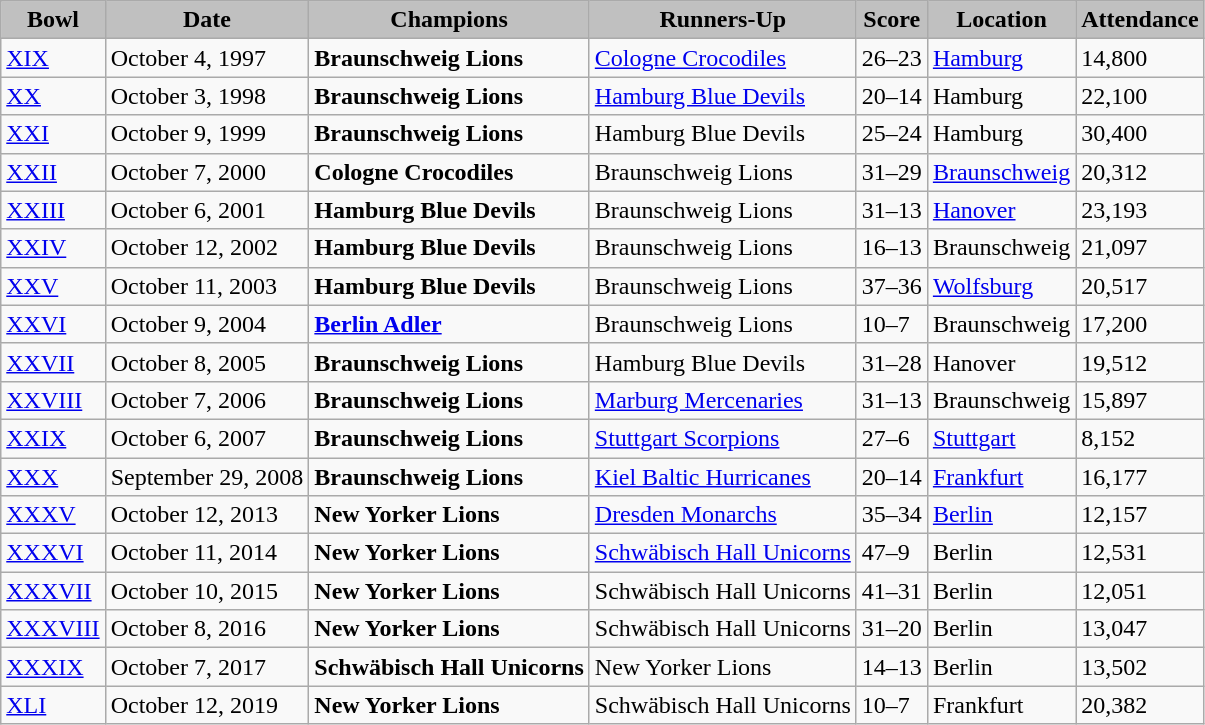<table class="wikitable">
<tr style="text-align:center; font-weight:bold; background:silver">
<td>Bowl</td>
<td>Date</td>
<td>Champions</td>
<td>Runners-Up</td>
<td>Score</td>
<td>Location</td>
<td>Attendance</td>
</tr>
<tr>
<td><a href='#'>XIX</a></td>
<td>October 4, 1997</td>
<td> <strong>Braunschweig Lions</strong></td>
<td><a href='#'>Cologne Crocodiles</a></td>
<td>26–23</td>
<td><a href='#'>Hamburg</a></td>
<td>14,800</td>
</tr>
<tr>
<td><a href='#'>XX</a></td>
<td>October 3, 1998</td>
<td> <strong>Braunschweig Lions</strong></td>
<td><a href='#'>Hamburg Blue Devils</a></td>
<td>20–14</td>
<td>Hamburg</td>
<td>22,100</td>
</tr>
<tr>
<td><a href='#'>XXI</a></td>
<td>October 9, 1999</td>
<td><strong>Braunschweig Lions</strong></td>
<td>Hamburg Blue Devils</td>
<td>25–24</td>
<td>Hamburg</td>
<td>30,400</td>
</tr>
<tr>
<td><a href='#'>XXII</a></td>
<td>October 7, 2000</td>
<td><strong>Cologne Crocodiles</strong></td>
<td> Braunschweig Lions</td>
<td>31–29</td>
<td><a href='#'>Braunschweig</a></td>
<td>20,312</td>
</tr>
<tr>
<td><a href='#'>XXIII</a></td>
<td>October 6, 2001</td>
<td><strong>Hamburg Blue Devils</strong></td>
<td> Braunschweig Lions</td>
<td>31–13</td>
<td><a href='#'>Hanover</a></td>
<td>23,193</td>
</tr>
<tr>
<td><a href='#'>XXIV</a></td>
<td>October 12, 2002</td>
<td><strong>Hamburg Blue Devils</strong></td>
<td> Braunschweig Lions</td>
<td>16–13</td>
<td>Braunschweig</td>
<td>21,097</td>
</tr>
<tr>
<td><a href='#'>XXV</a></td>
<td>October 11, 2003</td>
<td><strong>Hamburg Blue Devils</strong></td>
<td> Braunschweig Lions</td>
<td>37–36</td>
<td><a href='#'>Wolfsburg</a></td>
<td>20,517</td>
</tr>
<tr>
<td><a href='#'>XXVI</a></td>
<td>October 9, 2004</td>
<td><strong><a href='#'>Berlin Adler</a></strong></td>
<td> Braunschweig Lions</td>
<td>10–7</td>
<td>Braunschweig</td>
<td>17,200</td>
</tr>
<tr>
<td><a href='#'>XXVII</a></td>
<td>October 8, 2005</td>
<td><strong>Braunschweig Lions</strong></td>
<td>Hamburg Blue Devils</td>
<td>31–28</td>
<td>Hanover</td>
<td>19,512</td>
</tr>
<tr>
<td><a href='#'>XXVIII</a></td>
<td>October 7, 2006</td>
<td> <strong>Braunschweig Lions</strong></td>
<td><a href='#'>Marburg Mercenaries</a></td>
<td>31–13</td>
<td>Braunschweig</td>
<td>15,897</td>
</tr>
<tr>
<td><a href='#'>XXIX</a></td>
<td>October 6, 2007</td>
<td><strong>Braunschweig Lions</strong></td>
<td><a href='#'>Stuttgart Scorpions</a></td>
<td>27–6</td>
<td><a href='#'>Stuttgart</a></td>
<td>8,152</td>
</tr>
<tr>
<td><a href='#'>XXX</a></td>
<td>September 29, 2008</td>
<td><strong>Braunschweig Lions</strong></td>
<td><a href='#'>Kiel Baltic Hurricanes</a></td>
<td>20–14</td>
<td><a href='#'>Frankfurt</a></td>
<td>16,177</td>
</tr>
<tr>
<td><a href='#'>XXXV</a></td>
<td>October 12, 2013</td>
<td><strong>New Yorker Lions</strong></td>
<td><a href='#'>Dresden Monarchs</a></td>
<td>35–34</td>
<td><a href='#'>Berlin</a></td>
<td>12,157</td>
</tr>
<tr>
<td><a href='#'>XXXVI</a></td>
<td>October 11, 2014</td>
<td><strong>New Yorker Lions</strong></td>
<td><a href='#'>Schwäbisch Hall Unicorns</a></td>
<td>47–9</td>
<td>Berlin</td>
<td>12,531</td>
</tr>
<tr>
<td><a href='#'>XXXVII</a></td>
<td>October 10, 2015</td>
<td> <strong>New Yorker Lions</strong></td>
<td>Schwäbisch Hall Unicorns</td>
<td>41–31</td>
<td>Berlin</td>
<td>12,051</td>
</tr>
<tr>
<td><a href='#'>XXXVIII</a></td>
<td>October 8, 2016</td>
<td><strong>New Yorker Lions</strong></td>
<td>Schwäbisch Hall Unicorns</td>
<td>31–20</td>
<td>Berlin</td>
<td>13,047</td>
</tr>
<tr>
<td><a href='#'>XXXIX</a></td>
<td>October 7, 2017</td>
<td><strong>Schwäbisch Hall Unicorns</strong></td>
<td> New Yorker Lions</td>
<td>14–13</td>
<td>Berlin</td>
<td>13,502</td>
</tr>
<tr>
<td><a href='#'>XLI</a></td>
<td>October 12, 2019</td>
<td><strong>New Yorker Lions</strong></td>
<td>Schwäbisch Hall Unicorns</td>
<td>10–7</td>
<td>Frankfurt</td>
<td>20,382</td>
</tr>
</table>
